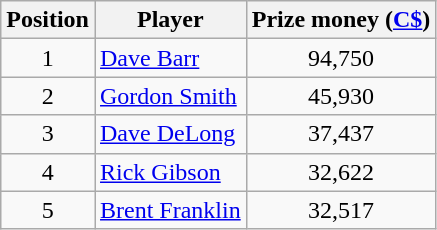<table class=wikitable>
<tr>
<th>Position</th>
<th>Player</th>
<th>Prize money (<a href='#'>C$</a>)</th>
</tr>
<tr>
<td align=center>1</td>
<td> <a href='#'>Dave Barr</a></td>
<td align=center>94,750</td>
</tr>
<tr>
<td align=center>2</td>
<td> <a href='#'>Gordon Smith</a></td>
<td align=center>45,930</td>
</tr>
<tr>
<td align=center>3</td>
<td> <a href='#'>Dave DeLong</a></td>
<td align=center>37,437</td>
</tr>
<tr>
<td align=center>4</td>
<td> <a href='#'>Rick Gibson</a></td>
<td align=center>32,622</td>
</tr>
<tr>
<td align=center>5</td>
<td> <a href='#'>Brent Franklin</a></td>
<td align=center>32,517</td>
</tr>
</table>
